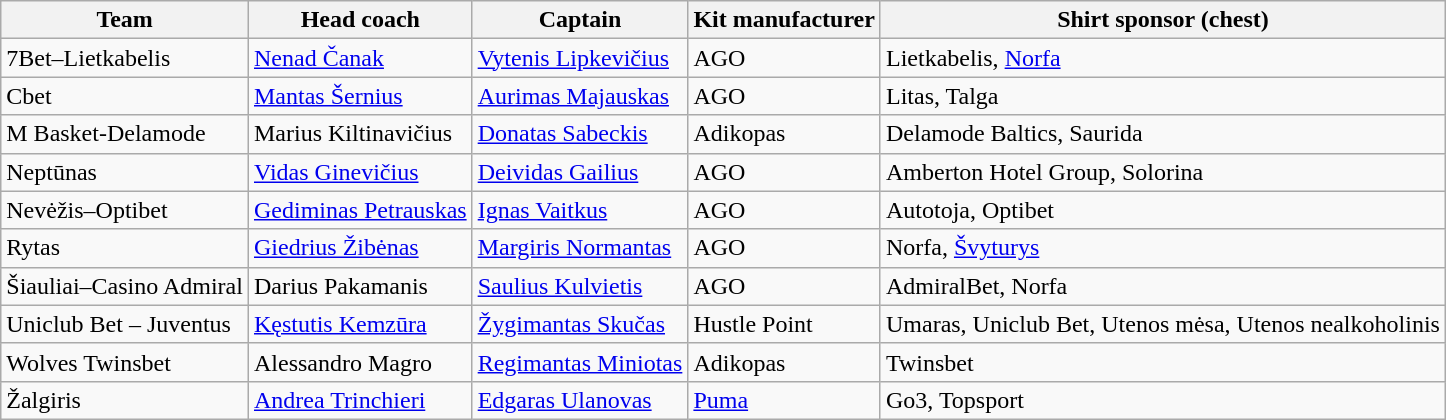<table class="wikitable sortable">
<tr>
<th>Team</th>
<th>Head coach</th>
<th>Captain</th>
<th>Kit manufacturer</th>
<th>Shirt sponsor (chest)</th>
</tr>
<tr>
<td>7Bet–Lietkabelis</td>
<td data-sort-value="Čanak, Nenad"> <a href='#'>Nenad Čanak</a></td>
<td data-sort-value="Lipkevičius, Vytenis"> <a href='#'>Vytenis Lipkevičius</a></td>
<td>AGO</td>
<td>Lietkabelis, <a href='#'>Norfa</a></td>
</tr>
<tr>
<td>Cbet</td>
<td data-sort-value="Šernius, Mantas"> <a href='#'>Mantas Šernius</a></td>
<td data-sort-value="Majauskas, Aurimas"> <a href='#'>Aurimas Majauskas</a></td>
<td>AGO</td>
<td>Litas, Talga</td>
</tr>
<tr>
<td>M Basket-Delamode</td>
<td data-sort-value="Kiltinavičius, Marius"> Marius Kiltinavičius</td>
<td data-sort-value="Sabeckis, Donatas"> <a href='#'>Donatas Sabeckis</a></td>
<td>Adikopas</td>
<td>Delamode Baltics, Saurida</td>
</tr>
<tr>
<td>Neptūnas</td>
<td data-sort-value="Ginevičius, Vidas"> <a href='#'>Vidas Ginevičius</a></td>
<td data-sort-value="Gailius, Deividas"> <a href='#'>Deividas Gailius</a></td>
<td>AGO</td>
<td>Amberton Hotel Group, Solorina</td>
</tr>
<tr>
<td>Nevėžis–Optibet</td>
<td data-sort-value="Petrauskas, Gediminas"> <a href='#'>Gediminas Petrauskas</a></td>
<td data-sort-value="Vaitkus, Ignas"> <a href='#'>Ignas Vaitkus</a></td>
<td>AGO</td>
<td>Autotoja, Optibet</td>
</tr>
<tr>
<td>Rytas</td>
<td data-sort-value="Žibėnas, Giedrius"> <a href='#'>Giedrius Žibėnas</a></td>
<td data-sort-value="Normantas, Margiris"> <a href='#'>Margiris Normantas</a></td>
<td>AGO</td>
<td>Norfa, <a href='#'>Švyturys</a></td>
</tr>
<tr>
<td>Šiauliai–Casino Admiral</td>
<td data-sort-value="Pakamanis, Darius"> Darius Pakamanis</td>
<td data-sort-value="Kulvietis, Saulius"> <a href='#'>Saulius Kulvietis</a></td>
<td>AGO</td>
<td>AdmiralBet, Norfa</td>
</tr>
<tr>
<td>Uniclub Bet – Juventus</td>
<td data-sort-value="Kemzūra, Kęstutis"> <a href='#'>Kęstutis Kemzūra</a></td>
<td data-sort-value="Skučas, Žygimantas"> <a href='#'>Žygimantas Skučas</a></td>
<td>Hustle Point</td>
<td>Umaras, Uniclub Bet, Utenos mėsa, Utenos nealkoholinis</td>
</tr>
<tr>
<td>Wolves Twinsbet</td>
<td data-sort-value="Miret, Dani"> Alessandro Magro</td>
<td data-sort-value="Miniotas, Regimantas"> <a href='#'>Regimantas Miniotas</a></td>
<td>Adikopas</td>
<td>Twinsbet</td>
</tr>
<tr>
<td>Žalgiris</td>
<td data-sort-value="Trinchieri, Andrea"> <a href='#'>Andrea Trinchieri</a></td>
<td data-sort-value="Ulanovas, Edgaras"> <a href='#'>Edgaras Ulanovas</a></td>
<td><a href='#'>Puma</a></td>
<td>Go3, Topsport</td>
</tr>
</table>
